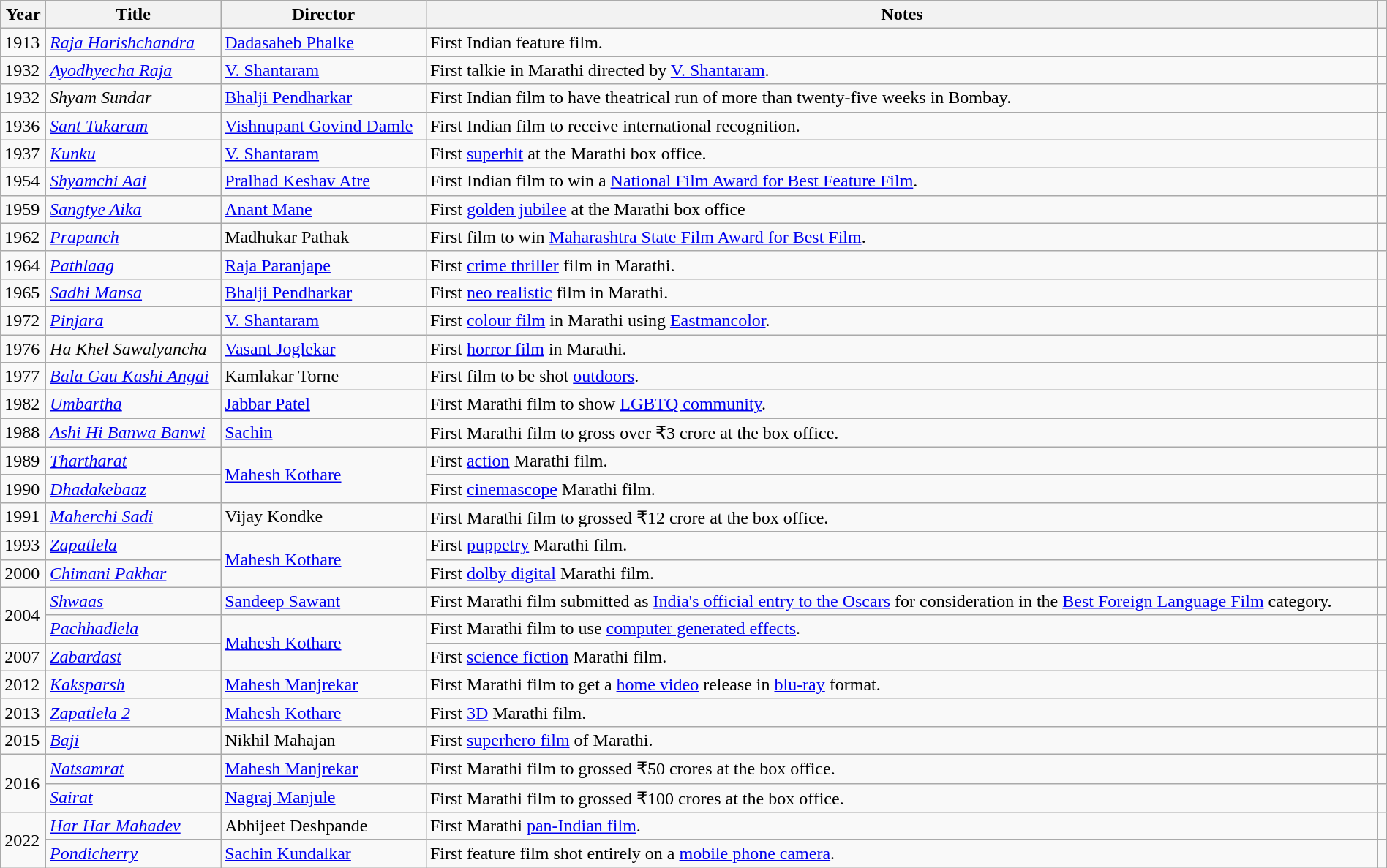<table class="wikitable" width="100%">
<tr>
<th>Year</th>
<th>Title</th>
<th>Director</th>
<th>Notes</th>
<th></th>
</tr>
<tr>
<td>1913</td>
<td><em><a href='#'>Raja Harishchandra</a></em></td>
<td><a href='#'>Dadasaheb Phalke</a></td>
<td>First Indian feature film.</td>
<td></td>
</tr>
<tr>
<td>1932</td>
<td><em><a href='#'>Ayodhyecha Raja</a></em></td>
<td><a href='#'>V. Shantaram</a></td>
<td>First talkie in Marathi directed by <a href='#'>V. Shantaram</a>.</td>
<td></td>
</tr>
<tr>
<td>1932</td>
<td><em>Shyam Sundar</em></td>
<td><a href='#'>Bhalji Pendharkar</a></td>
<td>First Indian film to have theatrical run of more than twenty-five weeks in Bombay.</td>
<td></td>
</tr>
<tr>
<td>1936</td>
<td><em><a href='#'>Sant Tukaram</a></em></td>
<td><a href='#'>Vishnupant Govind Damle</a></td>
<td>First Indian film to receive international recognition.</td>
<td></td>
</tr>
<tr>
<td>1937</td>
<td><em><a href='#'>Kunku</a></em></td>
<td><a href='#'>V. Shantaram</a></td>
<td>First <a href='#'>superhit</a> at the Marathi box office.</td>
<td></td>
</tr>
<tr>
<td>1954</td>
<td><em><a href='#'>Shyamchi Aai</a></em></td>
<td><a href='#'>Pralhad Keshav Atre</a></td>
<td>First Indian film to win a <a href='#'>National Film Award for Best Feature Film</a>.</td>
<td></td>
</tr>
<tr>
<td>1959</td>
<td><em><a href='#'>Sangtye Aika</a></em></td>
<td><a href='#'>Anant Mane</a></td>
<td>First <a href='#'>golden jubilee</a> at the Marathi box office</td>
<td></td>
</tr>
<tr>
<td>1962</td>
<td><em><a href='#'>Prapanch</a></em></td>
<td>Madhukar Pathak</td>
<td>First film to win <a href='#'>Maharashtra State Film Award for Best Film</a>.</td>
<td></td>
</tr>
<tr>
<td>1964</td>
<td><em><a href='#'>Pathlaag</a></em></td>
<td><a href='#'>Raja Paranjape</a></td>
<td>First <a href='#'>crime thriller</a> film in Marathi.</td>
<td></td>
</tr>
<tr>
<td>1965</td>
<td><em><a href='#'>Sadhi Mansa</a></em></td>
<td><a href='#'>Bhalji Pendharkar</a></td>
<td>First <a href='#'>neo realistic</a> film in Marathi.</td>
<td></td>
</tr>
<tr>
<td>1972</td>
<td><em><a href='#'>Pinjara</a></em></td>
<td><a href='#'>V. Shantaram</a></td>
<td>First <a href='#'>colour film</a> in Marathi using <a href='#'>Eastmancolor</a>.</td>
<td></td>
</tr>
<tr>
<td>1976</td>
<td><em>Ha Khel Sawalyancha</em></td>
<td><a href='#'>Vasant Joglekar</a></td>
<td>First <a href='#'>horror film</a> in Marathi.</td>
<td></td>
</tr>
<tr>
<td>1977</td>
<td><em><a href='#'>Bala Gau Kashi Angai</a></em></td>
<td>Kamlakar Torne</td>
<td>First film to be shot <a href='#'>outdoors</a>.</td>
<td></td>
</tr>
<tr>
<td>1982</td>
<td><em><a href='#'>Umbartha</a></em></td>
<td><a href='#'>Jabbar Patel</a></td>
<td>First Marathi film to show <a href='#'>LGBTQ community</a>.</td>
<td></td>
</tr>
<tr>
<td>1988</td>
<td><em><a href='#'>Ashi Hi Banwa Banwi</a></em></td>
<td><a href='#'>Sachin</a></td>
<td>First Marathi film to gross over ₹3 crore at the box office.</td>
<td></td>
</tr>
<tr>
<td>1989</td>
<td><em><a href='#'>Thartharat</a></em></td>
<td rowspan="2"><a href='#'>Mahesh Kothare</a></td>
<td>First <a href='#'>action</a> Marathi film.</td>
<td></td>
</tr>
<tr>
<td>1990</td>
<td><em><a href='#'>Dhadakebaaz</a></em></td>
<td>First <a href='#'>cinemascope</a> Marathi film.</td>
<td></td>
</tr>
<tr>
<td>1991</td>
<td><em><a href='#'>Maherchi Sadi</a></em></td>
<td>Vijay Kondke</td>
<td>First Marathi film to grossed ₹12 crore at the box office.</td>
<td></td>
</tr>
<tr>
<td>1993</td>
<td><em><a href='#'>Zapatlela</a></em></td>
<td rowspan="2"><a href='#'>Mahesh Kothare</a></td>
<td>First <a href='#'>puppetry</a> Marathi film.</td>
<td></td>
</tr>
<tr>
<td>2000</td>
<td><em><a href='#'>Chimani Pakhar</a></em></td>
<td>First <a href='#'>dolby digital</a> Marathi film.</td>
<td></td>
</tr>
<tr>
<td rowspan="2">2004</td>
<td><em><a href='#'>Shwaas</a></em></td>
<td><a href='#'>Sandeep Sawant</a></td>
<td>First Marathi film submitted as <a href='#'>India's official entry to the Oscars</a> for consideration in the <a href='#'>Best Foreign Language Film</a> category.</td>
<td></td>
</tr>
<tr>
<td><em><a href='#'>Pachhadlela</a></em></td>
<td rowspan="2"><a href='#'>Mahesh Kothare</a></td>
<td>First Marathi film to use <a href='#'>computer generated effects</a>.</td>
<td></td>
</tr>
<tr>
<td>2007</td>
<td><em><a href='#'>Zabardast</a></em></td>
<td>First <a href='#'>science fiction</a> Marathi film.</td>
<td></td>
</tr>
<tr>
<td>2012</td>
<td><em><a href='#'>Kaksparsh</a></em></td>
<td><a href='#'>Mahesh Manjrekar</a></td>
<td>First Marathi film to get a <a href='#'>home video</a> release in <a href='#'>blu-ray</a> format.</td>
<td></td>
</tr>
<tr>
<td>2013</td>
<td><em><a href='#'>Zapatlela 2</a></em></td>
<td><a href='#'>Mahesh Kothare</a></td>
<td>First <a href='#'>3D</a> Marathi film.</td>
<td></td>
</tr>
<tr>
<td>2015</td>
<td><em><a href='#'>Baji</a></em></td>
<td>Nikhil Mahajan</td>
<td>First <a href='#'>superhero film</a> of Marathi.</td>
<td></td>
</tr>
<tr>
<td rowspan="2">2016</td>
<td><em><a href='#'>Natsamrat</a></em></td>
<td><a href='#'>Mahesh Manjrekar</a></td>
<td>First Marathi film to grossed ₹50 crores at the box office.</td>
<td></td>
</tr>
<tr>
<td><em><a href='#'>Sairat</a></em></td>
<td><a href='#'>Nagraj Manjule</a></td>
<td>First Marathi film to grossed ₹100 crores at the box office.</td>
<td></td>
</tr>
<tr>
<td rowspan="2">2022</td>
<td><a href='#'><em>Har Har Mahadev</em></a></td>
<td>Abhijeet Deshpande</td>
<td>First Marathi <a href='#'>pan-Indian film</a>.</td>
<td></td>
</tr>
<tr>
<td><em><a href='#'>Pondicherry</a></em></td>
<td><a href='#'>Sachin Kundalkar</a></td>
<td>First feature film shot entirely on a <a href='#'>mobile phone camera</a>.</td>
<td></td>
</tr>
</table>
